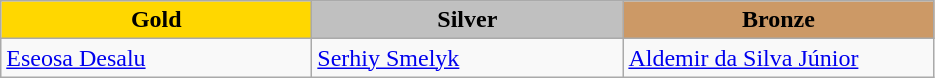<table class="wikitable" style="text-align:left">
<tr align="center">
<td width=200 bgcolor=gold><strong>Gold</strong></td>
<td width=200 bgcolor=silver><strong>Silver</strong></td>
<td width=200 bgcolor=CC9966><strong>Bronze</strong></td>
</tr>
<tr>
<td><a href='#'>Eseosa Desalu</a><br><em></em></td>
<td><a href='#'>Serhiy Smelyk</a><br><em></em></td>
<td><a href='#'>Aldemir da Silva Júnior</a><br><em></em></td>
</tr>
</table>
